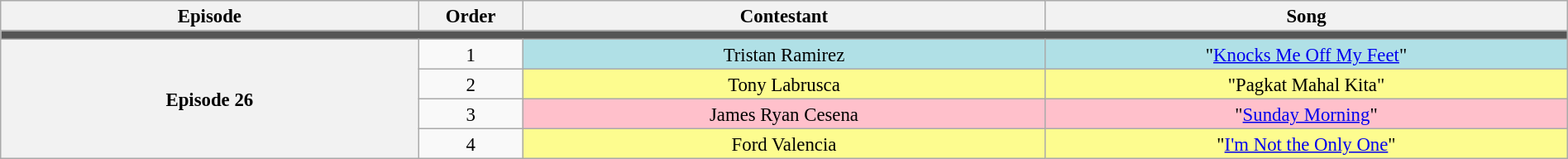<table class="wikitable" style="text-align:center; line-height:17px; width:100%; font-size: 95%;">
<tr>
<th style="width:20%;">Episode</th>
<th style="width:05%;">Order</th>
<th style="width:25%;">Contestant</th>
<th style="width:25%;">Song</th>
</tr>
<tr>
<td colspan="4" style="background:#555;"></td>
</tr>
<tr>
<th rowspan="4">Episode 26<br><small></small></th>
<td>1</td>
<td style="background:#b0e0e6;">Tristan Ramirez </td>
<td style="background:#b0e0e6;">"<a href='#'>Knocks Me Off My Feet</a>"</td>
</tr>
<tr>
<td>2</td>
<td style="background:#fdfc8f;">Tony Labrusca</td>
<td style="background:#fdfc8f;">"Pagkat Mahal Kita"</td>
</tr>
<tr>
<td>3</td>
<td style="background:pink;">James Ryan Cesena</td>
<td style="background:pink;">"<a href='#'>Sunday Morning</a>"</td>
</tr>
<tr>
<td>4</td>
<td style="background:#fdfc8f;">Ford Valencia</td>
<td style="background:#fdfc8f;">"<a href='#'>I'm Not the Only One</a>"</td>
</tr>
</table>
